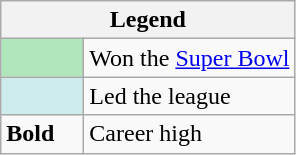<table class="wikitable mw-collapsible">
<tr>
<th colspan="2">Legend</th>
</tr>
<tr>
<td style="background:#afe6ba; width:3em;"></td>
<td>Won the <a href='#'>Super Bowl</a></td>
</tr>
<tr>
<td style="background:#cfecec; width:3em;"></td>
<td>Led the league</td>
</tr>
<tr>
<td><strong>Bold</strong></td>
<td>Career high</td>
</tr>
</table>
